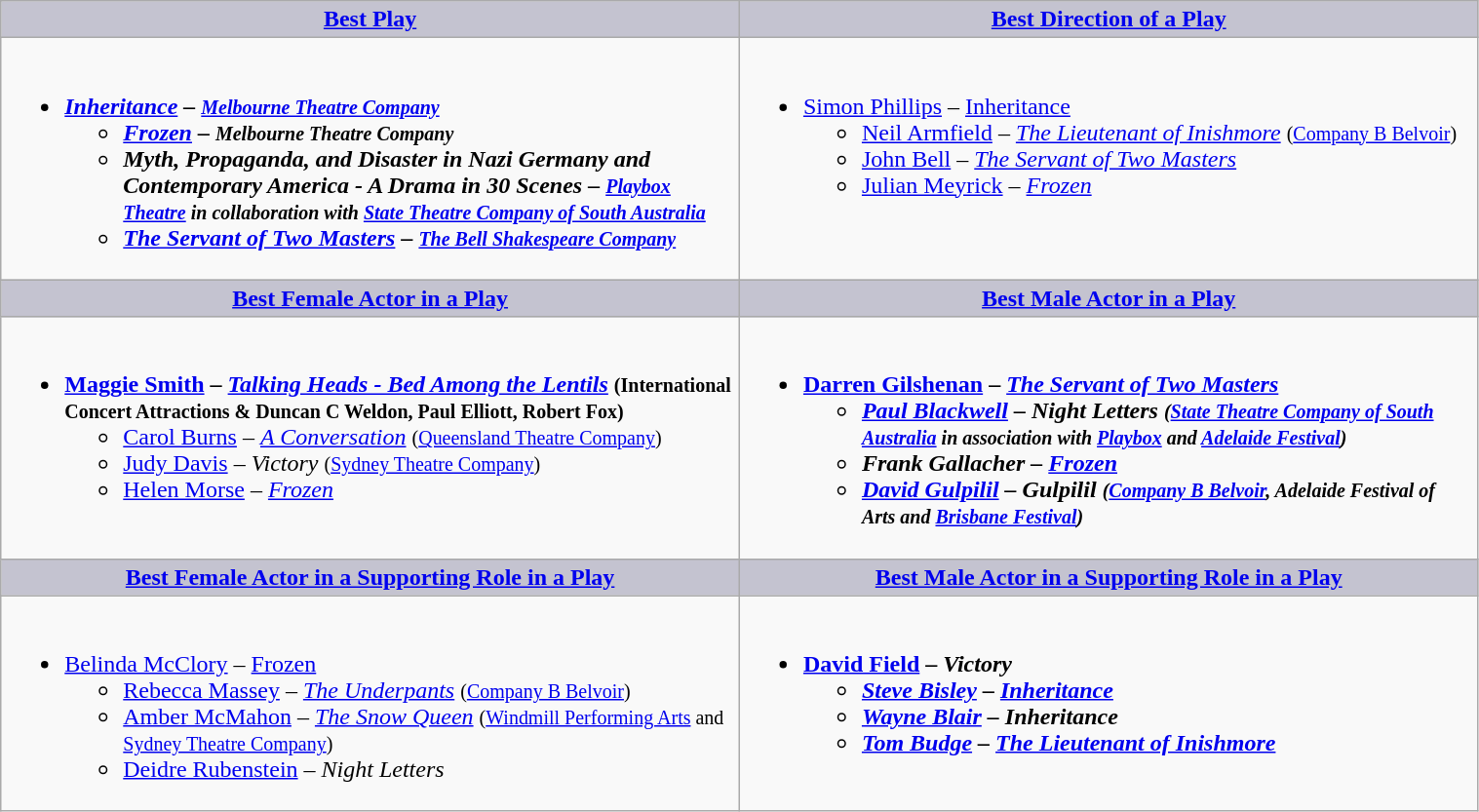<table class=wikitable width="80%" border="1" cellpadding="5" cellspacing="0" align="centre">
<tr>
<th style="background:#C4C3D0;width:50%"><a href='#'>Best Play</a></th>
<th style="background:#C4C3D0;width:50%"><a href='#'>Best Direction of a Play</a></th>
</tr>
<tr>
<td valign="top"><br><ul><li><strong><em><a href='#'>Inheritance</a><em> – <small><a href='#'>Melbourne Theatre Company</a></small><strong><ul><li></em><a href='#'>Frozen</a><em> – <small>Melbourne Theatre Company</small></li><li></em>Myth, Propaganda, and Disaster in Nazi Germany and Contemporary America - A Drama in 30 Scenes<em> – <small><a href='#'>Playbox Theatre</a> in collaboration with <a href='#'>State Theatre Company of South Australia</a></small></li><li></em><a href='#'>The Servant of Two Masters</a><em> – <small><a href='#'>The Bell Shakespeare Company</a></small></li></ul></li></ul></td>
<td valign="top"><br><ul><li></strong><a href='#'>Simon Phillips</a> – </em><a href='#'>Inheritance</a></em></strong><ul><li><a href='#'>Neil Armfield</a> – <em><a href='#'>The Lieutenant of Inishmore</a></em> <small>(<a href='#'>Company B Belvoir</a>)</small></li><li><a href='#'>John Bell</a> – <em><a href='#'>The Servant of Two Masters</a></em></li><li><a href='#'>Julian Meyrick</a> – <em><a href='#'>Frozen</a></em></li></ul></li></ul></td>
</tr>
<tr>
<th style="background:#C4C3D0;width:50%"><a href='#'>Best Female Actor in a Play</a></th>
<th style="background:#C4C3D0;width:50%"><a href='#'>Best Male Actor in a Play</a></th>
</tr>
<tr>
<td valign="top"><br><ul><li><strong><a href='#'>Maggie Smith</a> – <em><a href='#'>Talking Heads - Bed Among the Lentils</a></em> <small>(International Concert Attractions & Duncan C Weldon, Paul Elliott, Robert Fox)</small></strong><ul><li><a href='#'>Carol Burns</a> – <em><a href='#'>A Conversation</a></em> <small>(<a href='#'>Queensland Theatre Company</a>)</small></li><li><a href='#'>Judy Davis</a> – <em>Victory</em> <small>(<a href='#'>Sydney Theatre Company</a>)</small></li><li><a href='#'>Helen Morse</a> – <em><a href='#'>Frozen</a></em></li></ul></li></ul></td>
<td valign="top"><br><ul><li><strong><a href='#'>Darren Gilshenan</a> – <em><a href='#'>The Servant of Two Masters</a><strong><em><ul><li><a href='#'>Paul Blackwell</a> – </em>Night Letters<em> <small>(<a href='#'>State Theatre Company of South Australia</a> in association with <a href='#'>Playbox</a> and <a href='#'>Adelaide Festival</a>)</small></li><li>Frank Gallacher – </em><a href='#'>Frozen</a><em></li><li><a href='#'>David Gulpilil</a> – </em>Gulpilil<em> <small>(<a href='#'>Company B Belvoir</a>, Adelaide Festival of Arts and <a href='#'>Brisbane Festival</a>)</small></li></ul></li></ul></td>
</tr>
<tr>
<th style="background:#C4C3D0;width:50%"><a href='#'>Best Female Actor in a Supporting Role in a Play</a></th>
<th style="background:#C4C3D0;width:50%"><a href='#'>Best Male Actor in a Supporting Role in a Play</a></th>
</tr>
<tr>
<td valign="top"><br><ul><li></strong><a href='#'>Belinda McClory</a> – </em><a href='#'>Frozen</a></em></strong><ul><li><a href='#'>Rebecca Massey</a> – <em><a href='#'>The Underpants</a></em> <small>(<a href='#'>Company B Belvoir</a>)</small></li><li><a href='#'>Amber McMahon</a> – <em><a href='#'>The Snow Queen</a></em> <small>(<a href='#'>Windmill Performing Arts</a> and <a href='#'>Sydney Theatre Company</a>)</small></li><li><a href='#'>Deidre Rubenstein</a> – <em>Night Letters</em></li></ul></li></ul></td>
<td valign="top"><br><ul><li><strong><a href='#'>David Field</a> – <em>Victory<strong><em><ul><li><a href='#'>Steve Bisley</a> – </em><a href='#'>Inheritance</a><em></li><li><a href='#'>Wayne Blair</a> – </em>Inheritance<em></li><li><a href='#'>Tom Budge</a> – </em><a href='#'>The Lieutenant of Inishmore</a><em></li></ul></li></ul></td>
</tr>
</table>
